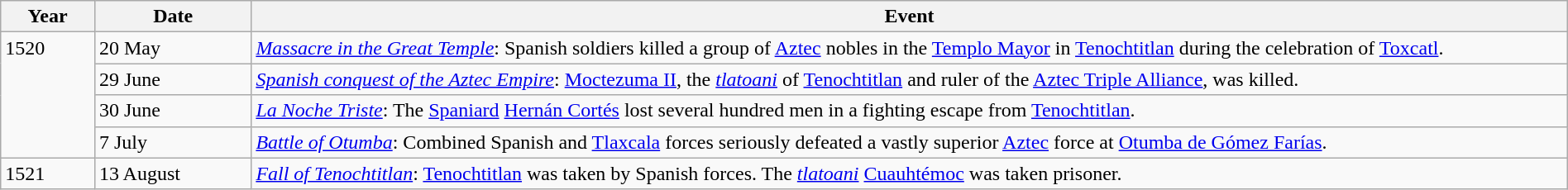<table class="wikitable" width="100%">
<tr>
<th style="width:6%">Year</th>
<th style="width:10%">Date</th>
<th>Event</th>
</tr>
<tr>
<td rowspan="4" valign="top">1520</td>
<td>20 May</td>
<td><em><a href='#'>Massacre in the Great Temple</a></em>: Spanish soldiers killed a group of <a href='#'>Aztec</a> nobles in the <a href='#'>Templo Mayor</a> in <a href='#'>Tenochtitlan</a> during the celebration of <a href='#'>Toxcatl</a>.</td>
</tr>
<tr>
<td>29 June</td>
<td><em><a href='#'>Spanish conquest of the Aztec Empire</a></em>: <a href='#'>Moctezuma II</a>, the <em><a href='#'>tlatoani</a></em> of <a href='#'>Tenochtitlan</a> and ruler of the <a href='#'>Aztec Triple Alliance</a>, was killed.</td>
</tr>
<tr>
<td>30 June</td>
<td><em><a href='#'>La Noche Triste</a></em>: The <a href='#'>Spaniard</a> <a href='#'>Hernán Cortés</a> lost several hundred men in a fighting escape from <a href='#'>Tenochtitlan</a>.</td>
</tr>
<tr>
<td>7 July</td>
<td><em><a href='#'>Battle of Otumba</a></em>: Combined Spanish and <a href='#'>Tlaxcala</a> forces seriously defeated a vastly superior <a href='#'>Aztec</a> force at <a href='#'>Otumba de Gómez Farías</a>.</td>
</tr>
<tr>
<td>1521</td>
<td>13 August</td>
<td><em><a href='#'>Fall of Tenochtitlan</a></em>: <a href='#'>Tenochtitlan</a> was taken by Spanish forces.  The <em><a href='#'>tlatoani</a></em> <a href='#'>Cuauhtémoc</a> was taken prisoner.</td>
</tr>
</table>
